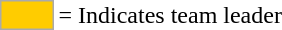<table>
<tr>
<td style="background-color:#FFCC00; border:1px solid #aaaaaa; width:2em;"></td>
<td>= Indicates team leader</td>
</tr>
</table>
